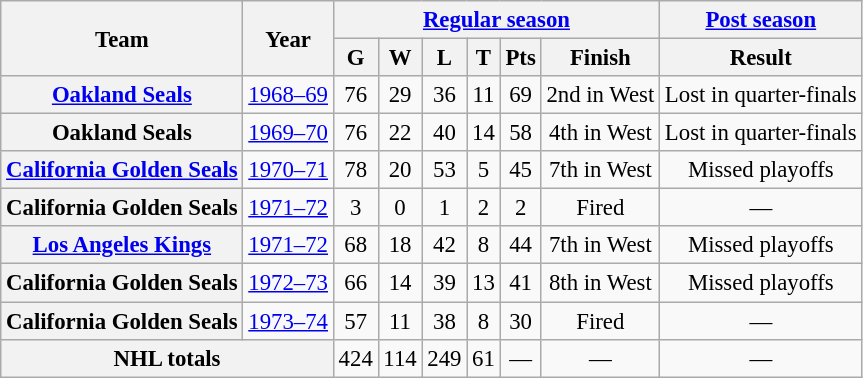<table class="wikitable" style="font-size: 95%; text-align:center;">
<tr>
<th rowspan="2">Team</th>
<th rowspan="2">Year</th>
<th colspan="6"><a href='#'>Regular season</a></th>
<th colspan="1"><a href='#'>Post season</a></th>
</tr>
<tr>
<th>G</th>
<th>W</th>
<th>L</th>
<th>T</th>
<th>Pts</th>
<th>Finish</th>
<th>Result</th>
</tr>
<tr>
<th><a href='#'>Oakland Seals</a></th>
<td><a href='#'>1968–69</a></td>
<td>76</td>
<td>29</td>
<td>36</td>
<td>11</td>
<td>69</td>
<td>2nd in West</td>
<td>Lost in quarter-finals</td>
</tr>
<tr>
<th>Oakland Seals</th>
<td><a href='#'>1969–70</a></td>
<td>76</td>
<td>22</td>
<td>40</td>
<td>14</td>
<td>58</td>
<td>4th in West</td>
<td>Lost in quarter-finals</td>
</tr>
<tr>
<th><a href='#'>California Golden Seals</a></th>
<td><a href='#'>1970–71</a></td>
<td>78</td>
<td>20</td>
<td>53</td>
<td>5</td>
<td>45</td>
<td>7th in West</td>
<td>Missed playoffs</td>
</tr>
<tr>
<th>California Golden Seals</th>
<td><a href='#'>1971–72</a></td>
<td>3</td>
<td>0</td>
<td>1</td>
<td>2</td>
<td>2</td>
<td>Fired</td>
<td>—</td>
</tr>
<tr>
<th><a href='#'>Los Angeles Kings</a></th>
<td><a href='#'>1971–72</a></td>
<td>68</td>
<td>18</td>
<td>42</td>
<td>8</td>
<td>44</td>
<td>7th in West</td>
<td>Missed playoffs</td>
</tr>
<tr>
<th>California Golden Seals</th>
<td><a href='#'>1972–73</a></td>
<td>66</td>
<td>14</td>
<td>39</td>
<td>13</td>
<td>41</td>
<td>8th in West</td>
<td>Missed playoffs</td>
</tr>
<tr>
<th>California Golden Seals</th>
<td><a href='#'>1973–74</a></td>
<td>57</td>
<td>11</td>
<td>38</td>
<td>8</td>
<td>30</td>
<td>Fired</td>
<td>—</td>
</tr>
<tr>
<th colspan="2">NHL totals</th>
<td>424</td>
<td>114</td>
<td>249</td>
<td>61</td>
<td>—</td>
<td>—</td>
<td>—</td>
</tr>
</table>
